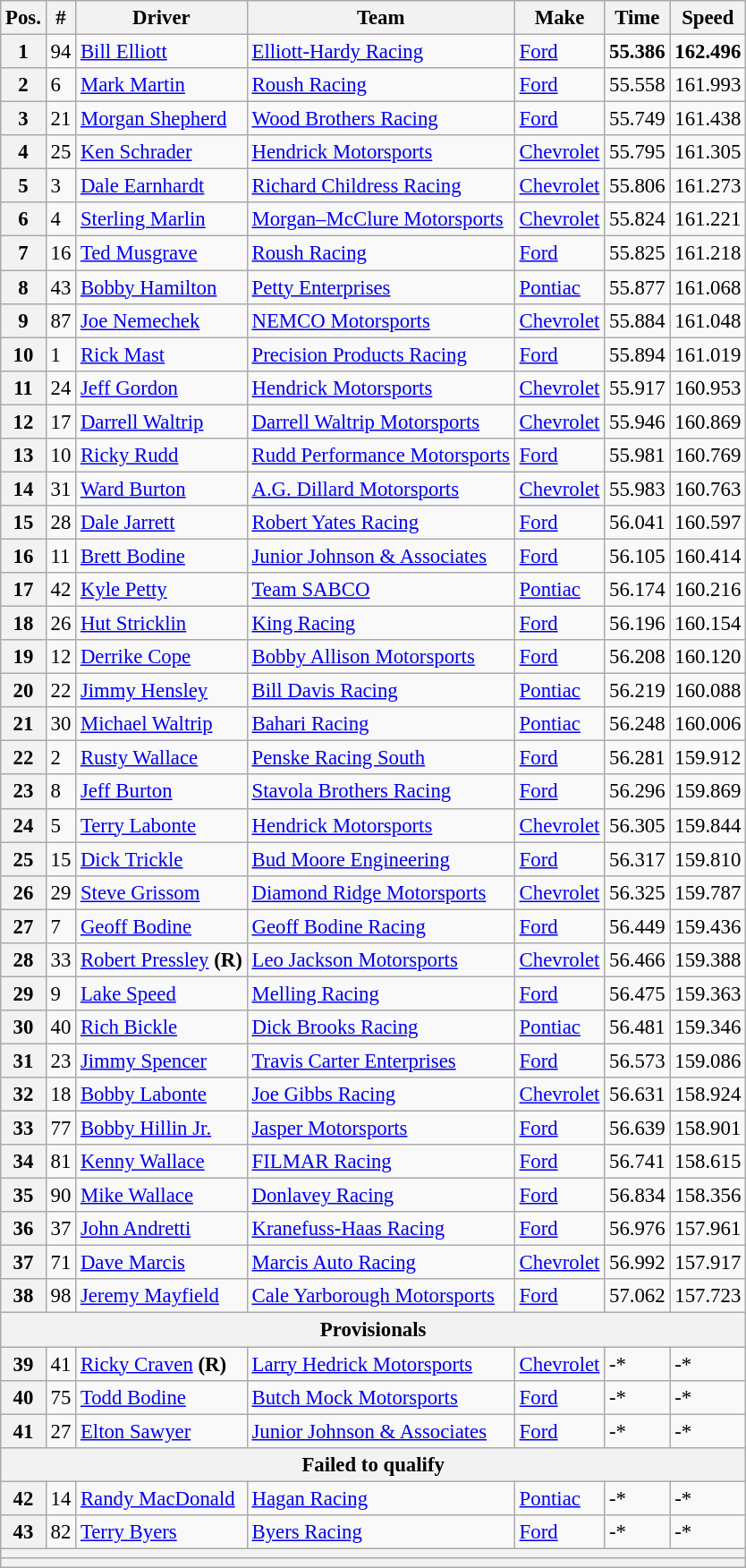<table class="wikitable" style="font-size:95%">
<tr>
<th>Pos.</th>
<th>#</th>
<th>Driver</th>
<th>Team</th>
<th>Make</th>
<th>Time</th>
<th>Speed</th>
</tr>
<tr>
<th>1</th>
<td>94</td>
<td><a href='#'>Bill Elliott</a></td>
<td><a href='#'>Elliott-Hardy Racing</a></td>
<td><a href='#'>Ford</a></td>
<td><strong>55.386</strong></td>
<td><strong>162.496</strong></td>
</tr>
<tr>
<th>2</th>
<td>6</td>
<td><a href='#'>Mark Martin</a></td>
<td><a href='#'>Roush Racing</a></td>
<td><a href='#'>Ford</a></td>
<td>55.558</td>
<td>161.993</td>
</tr>
<tr>
<th>3</th>
<td>21</td>
<td><a href='#'>Morgan Shepherd</a></td>
<td><a href='#'>Wood Brothers Racing</a></td>
<td><a href='#'>Ford</a></td>
<td>55.749</td>
<td>161.438</td>
</tr>
<tr>
<th>4</th>
<td>25</td>
<td><a href='#'>Ken Schrader</a></td>
<td><a href='#'>Hendrick Motorsports</a></td>
<td><a href='#'>Chevrolet</a></td>
<td>55.795</td>
<td>161.305</td>
</tr>
<tr>
<th>5</th>
<td>3</td>
<td><a href='#'>Dale Earnhardt</a></td>
<td><a href='#'>Richard Childress Racing</a></td>
<td><a href='#'>Chevrolet</a></td>
<td>55.806</td>
<td>161.273</td>
</tr>
<tr>
<th>6</th>
<td>4</td>
<td><a href='#'>Sterling Marlin</a></td>
<td><a href='#'>Morgan–McClure Motorsports</a></td>
<td><a href='#'>Chevrolet</a></td>
<td>55.824</td>
<td>161.221</td>
</tr>
<tr>
<th>7</th>
<td>16</td>
<td><a href='#'>Ted Musgrave</a></td>
<td><a href='#'>Roush Racing</a></td>
<td><a href='#'>Ford</a></td>
<td>55.825</td>
<td>161.218</td>
</tr>
<tr>
<th>8</th>
<td>43</td>
<td><a href='#'>Bobby Hamilton</a></td>
<td><a href='#'>Petty Enterprises</a></td>
<td><a href='#'>Pontiac</a></td>
<td>55.877</td>
<td>161.068</td>
</tr>
<tr>
<th>9</th>
<td>87</td>
<td><a href='#'>Joe Nemechek</a></td>
<td><a href='#'>NEMCO Motorsports</a></td>
<td><a href='#'>Chevrolet</a></td>
<td>55.884</td>
<td>161.048</td>
</tr>
<tr>
<th>10</th>
<td>1</td>
<td><a href='#'>Rick Mast</a></td>
<td><a href='#'>Precision Products Racing</a></td>
<td><a href='#'>Ford</a></td>
<td>55.894</td>
<td>161.019</td>
</tr>
<tr>
<th>11</th>
<td>24</td>
<td><a href='#'>Jeff Gordon</a></td>
<td><a href='#'>Hendrick Motorsports</a></td>
<td><a href='#'>Chevrolet</a></td>
<td>55.917</td>
<td>160.953</td>
</tr>
<tr>
<th>12</th>
<td>17</td>
<td><a href='#'>Darrell Waltrip</a></td>
<td><a href='#'>Darrell Waltrip Motorsports</a></td>
<td><a href='#'>Chevrolet</a></td>
<td>55.946</td>
<td>160.869</td>
</tr>
<tr>
<th>13</th>
<td>10</td>
<td><a href='#'>Ricky Rudd</a></td>
<td><a href='#'>Rudd Performance Motorsports</a></td>
<td><a href='#'>Ford</a></td>
<td>55.981</td>
<td>160.769</td>
</tr>
<tr>
<th>14</th>
<td>31</td>
<td><a href='#'>Ward Burton</a></td>
<td><a href='#'>A.G. Dillard Motorsports</a></td>
<td><a href='#'>Chevrolet</a></td>
<td>55.983</td>
<td>160.763</td>
</tr>
<tr>
<th>15</th>
<td>28</td>
<td><a href='#'>Dale Jarrett</a></td>
<td><a href='#'>Robert Yates Racing</a></td>
<td><a href='#'>Ford</a></td>
<td>56.041</td>
<td>160.597</td>
</tr>
<tr>
<th>16</th>
<td>11</td>
<td><a href='#'>Brett Bodine</a></td>
<td><a href='#'>Junior Johnson & Associates</a></td>
<td><a href='#'>Ford</a></td>
<td>56.105</td>
<td>160.414</td>
</tr>
<tr>
<th>17</th>
<td>42</td>
<td><a href='#'>Kyle Petty</a></td>
<td><a href='#'>Team SABCO</a></td>
<td><a href='#'>Pontiac</a></td>
<td>56.174</td>
<td>160.216</td>
</tr>
<tr>
<th>18</th>
<td>26</td>
<td><a href='#'>Hut Stricklin</a></td>
<td><a href='#'>King Racing</a></td>
<td><a href='#'>Ford</a></td>
<td>56.196</td>
<td>160.154</td>
</tr>
<tr>
<th>19</th>
<td>12</td>
<td><a href='#'>Derrike Cope</a></td>
<td><a href='#'>Bobby Allison Motorsports</a></td>
<td><a href='#'>Ford</a></td>
<td>56.208</td>
<td>160.120</td>
</tr>
<tr>
<th>20</th>
<td>22</td>
<td><a href='#'>Jimmy Hensley</a></td>
<td><a href='#'>Bill Davis Racing</a></td>
<td><a href='#'>Pontiac</a></td>
<td>56.219</td>
<td>160.088</td>
</tr>
<tr>
<th>21</th>
<td>30</td>
<td><a href='#'>Michael Waltrip</a></td>
<td><a href='#'>Bahari Racing</a></td>
<td><a href='#'>Pontiac</a></td>
<td>56.248</td>
<td>160.006</td>
</tr>
<tr>
<th>22</th>
<td>2</td>
<td><a href='#'>Rusty Wallace</a></td>
<td><a href='#'>Penske Racing South</a></td>
<td><a href='#'>Ford</a></td>
<td>56.281</td>
<td>159.912</td>
</tr>
<tr>
<th>23</th>
<td>8</td>
<td><a href='#'>Jeff Burton</a></td>
<td><a href='#'>Stavola Brothers Racing</a></td>
<td><a href='#'>Ford</a></td>
<td>56.296</td>
<td>159.869</td>
</tr>
<tr>
<th>24</th>
<td>5</td>
<td><a href='#'>Terry Labonte</a></td>
<td><a href='#'>Hendrick Motorsports</a></td>
<td><a href='#'>Chevrolet</a></td>
<td>56.305</td>
<td>159.844</td>
</tr>
<tr>
<th>25</th>
<td>15</td>
<td><a href='#'>Dick Trickle</a></td>
<td><a href='#'>Bud Moore Engineering</a></td>
<td><a href='#'>Ford</a></td>
<td>56.317</td>
<td>159.810</td>
</tr>
<tr>
<th>26</th>
<td>29</td>
<td><a href='#'>Steve Grissom</a></td>
<td><a href='#'>Diamond Ridge Motorsports</a></td>
<td><a href='#'>Chevrolet</a></td>
<td>56.325</td>
<td>159.787</td>
</tr>
<tr>
<th>27</th>
<td>7</td>
<td><a href='#'>Geoff Bodine</a></td>
<td><a href='#'>Geoff Bodine Racing</a></td>
<td><a href='#'>Ford</a></td>
<td>56.449</td>
<td>159.436</td>
</tr>
<tr>
<th>28</th>
<td>33</td>
<td><a href='#'>Robert Pressley</a> <strong>(R)</strong></td>
<td><a href='#'>Leo Jackson Motorsports</a></td>
<td><a href='#'>Chevrolet</a></td>
<td>56.466</td>
<td>159.388</td>
</tr>
<tr>
<th>29</th>
<td>9</td>
<td><a href='#'>Lake Speed</a></td>
<td><a href='#'>Melling Racing</a></td>
<td><a href='#'>Ford</a></td>
<td>56.475</td>
<td>159.363</td>
</tr>
<tr>
<th>30</th>
<td>40</td>
<td><a href='#'>Rich Bickle</a></td>
<td><a href='#'>Dick Brooks Racing</a></td>
<td><a href='#'>Pontiac</a></td>
<td>56.481</td>
<td>159.346</td>
</tr>
<tr>
<th>31</th>
<td>23</td>
<td><a href='#'>Jimmy Spencer</a></td>
<td><a href='#'>Travis Carter Enterprises</a></td>
<td><a href='#'>Ford</a></td>
<td>56.573</td>
<td>159.086</td>
</tr>
<tr>
<th>32</th>
<td>18</td>
<td><a href='#'>Bobby Labonte</a></td>
<td><a href='#'>Joe Gibbs Racing</a></td>
<td><a href='#'>Chevrolet</a></td>
<td>56.631</td>
<td>158.924</td>
</tr>
<tr>
<th>33</th>
<td>77</td>
<td><a href='#'>Bobby Hillin Jr.</a></td>
<td><a href='#'>Jasper Motorsports</a></td>
<td><a href='#'>Ford</a></td>
<td>56.639</td>
<td>158.901</td>
</tr>
<tr>
<th>34</th>
<td>81</td>
<td><a href='#'>Kenny Wallace</a></td>
<td><a href='#'>FILMAR Racing</a></td>
<td><a href='#'>Ford</a></td>
<td>56.741</td>
<td>158.615</td>
</tr>
<tr>
<th>35</th>
<td>90</td>
<td><a href='#'>Mike Wallace</a></td>
<td><a href='#'>Donlavey Racing</a></td>
<td><a href='#'>Ford</a></td>
<td>56.834</td>
<td>158.356</td>
</tr>
<tr>
<th>36</th>
<td>37</td>
<td><a href='#'>John Andretti</a></td>
<td><a href='#'>Kranefuss-Haas Racing</a></td>
<td><a href='#'>Ford</a></td>
<td>56.976</td>
<td>157.961</td>
</tr>
<tr>
<th>37</th>
<td>71</td>
<td><a href='#'>Dave Marcis</a></td>
<td><a href='#'>Marcis Auto Racing</a></td>
<td><a href='#'>Chevrolet</a></td>
<td>56.992</td>
<td>157.917</td>
</tr>
<tr>
<th>38</th>
<td>98</td>
<td><a href='#'>Jeremy Mayfield</a></td>
<td><a href='#'>Cale Yarborough Motorsports</a></td>
<td><a href='#'>Ford</a></td>
<td>57.062</td>
<td>157.723</td>
</tr>
<tr>
<th colspan="7">Provisionals</th>
</tr>
<tr>
<th>39</th>
<td>41</td>
<td><a href='#'>Ricky Craven</a> <strong>(R)</strong></td>
<td><a href='#'>Larry Hedrick Motorsports</a></td>
<td><a href='#'>Chevrolet</a></td>
<td>-*</td>
<td>-*</td>
</tr>
<tr>
<th>40</th>
<td>75</td>
<td><a href='#'>Todd Bodine</a></td>
<td><a href='#'>Butch Mock Motorsports</a></td>
<td><a href='#'>Ford</a></td>
<td>-*</td>
<td>-*</td>
</tr>
<tr>
<th>41</th>
<td>27</td>
<td><a href='#'>Elton Sawyer</a></td>
<td><a href='#'>Junior Johnson & Associates</a></td>
<td><a href='#'>Ford</a></td>
<td>-*</td>
<td>-*</td>
</tr>
<tr>
<th colspan="7">Failed to qualify</th>
</tr>
<tr>
<th>42</th>
<td>14</td>
<td><a href='#'>Randy MacDonald</a></td>
<td><a href='#'>Hagan Racing</a></td>
<td><a href='#'>Pontiac</a></td>
<td>-*</td>
<td>-*</td>
</tr>
<tr>
<th>43</th>
<td>82</td>
<td><a href='#'>Terry Byers</a></td>
<td><a href='#'>Byers Racing</a></td>
<td><a href='#'>Ford</a></td>
<td>-*</td>
<td>-*</td>
</tr>
<tr>
<th colspan="7"></th>
</tr>
<tr>
<th colspan="7"></th>
</tr>
</table>
